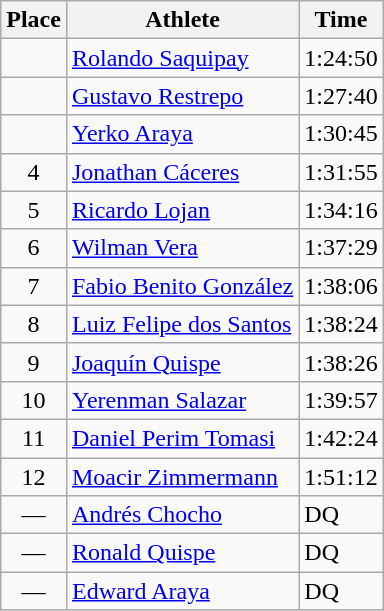<table class=wikitable>
<tr>
<th>Place</th>
<th>Athlete</th>
<th>Time</th>
</tr>
<tr>
<td align=center></td>
<td><a href='#'>Rolando Saquipay</a> </td>
<td>1:24:50</td>
</tr>
<tr>
<td align=center></td>
<td><a href='#'>Gustavo Restrepo</a> </td>
<td>1:27:40</td>
</tr>
<tr>
<td align=center></td>
<td><a href='#'>Yerko Araya</a> </td>
<td>1:30:45</td>
</tr>
<tr>
<td align=center>4</td>
<td><a href='#'>Jonathan Cáceres</a> </td>
<td>1:31:55</td>
</tr>
<tr>
<td align=center>5</td>
<td><a href='#'>Ricardo Lojan</a> </td>
<td>1:34:16</td>
</tr>
<tr>
<td align=center>6</td>
<td><a href='#'>Wilman Vera</a> </td>
<td>1:37:29</td>
</tr>
<tr>
<td align=center>7</td>
<td><a href='#'>Fabio Benito González</a> </td>
<td>1:38:06</td>
</tr>
<tr>
<td align=center>8</td>
<td><a href='#'>Luiz Felipe dos Santos</a> </td>
<td>1:38:24</td>
</tr>
<tr>
<td align=center>9</td>
<td><a href='#'>Joaquín Quispe</a> </td>
<td>1:38:26</td>
</tr>
<tr>
<td align=center>10</td>
<td><a href='#'>Yerenman Salazar</a> </td>
<td>1:39:57</td>
</tr>
<tr>
<td align=center>11</td>
<td><a href='#'>Daniel Perim Tomasi</a> </td>
<td>1:42:24</td>
</tr>
<tr>
<td align=center>12</td>
<td><a href='#'>Moacir Zimmermann</a> </td>
<td>1:51:12</td>
</tr>
<tr>
<td align=center>—</td>
<td><a href='#'>Andrés Chocho</a> </td>
<td>DQ</td>
</tr>
<tr>
<td align=center>—</td>
<td><a href='#'>Ronald Quispe</a> </td>
<td>DQ</td>
</tr>
<tr>
<td align=center>—</td>
<td><a href='#'>Edward Araya</a> </td>
<td>DQ</td>
</tr>
</table>
